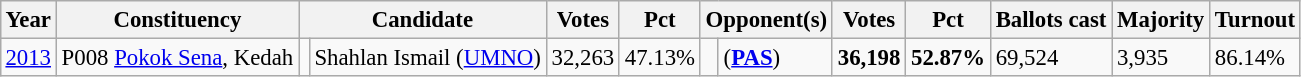<table class="wikitable" style="margin:0.5em ; font-size:95%">
<tr>
<th>Year</th>
<th>Constituency</th>
<th colspan=2>Candidate</th>
<th>Votes</th>
<th>Pct</th>
<th colspan=2>Opponent(s)</th>
<th>Votes</th>
<th>Pct</th>
<th>Ballots cast</th>
<th>Majority</th>
<th>Turnout</th>
</tr>
<tr>
<td><a href='#'>2013</a></td>
<td>P008 <a href='#'>Pokok Sena</a>, Kedah</td>
<td></td>
<td>Shahlan Ismail (<a href='#'>UMNO</a>)</td>
<td align="right">32,263</td>
<td>47.13%</td>
<td></td>
<td> (<a href='#'><strong>PAS</strong></a>)</td>
<td align="right"><strong>36,198</strong></td>
<td><strong>52.87%</strong></td>
<td>69,524</td>
<td>3,935</td>
<td>86.14%</td>
</tr>
</table>
